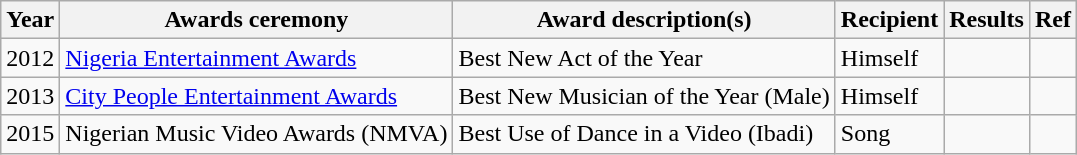<table class="wikitable">
<tr>
<th>Year</th>
<th>Awards ceremony</th>
<th>Award description(s)</th>
<th>Recipient</th>
<th>Results</th>
<th>Ref</th>
</tr>
<tr>
<td>2012</td>
<td><a href='#'>Nigeria Entertainment Awards</a></td>
<td>Best New Act of the Year</td>
<td>Himself</td>
<td></td>
<td></td>
</tr>
<tr>
<td>2013</td>
<td><a href='#'>City People Entertainment Awards</a></td>
<td>Best New Musician of the Year (Male)</td>
<td>Himself</td>
<td></td>
<td></td>
</tr>
<tr>
<td>2015</td>
<td>Nigerian Music Video Awards (NMVA)</td>
<td>Best Use of Dance in a Video (Ibadi)</td>
<td>Song</td>
<td></td>
<td></td>
</tr>
</table>
